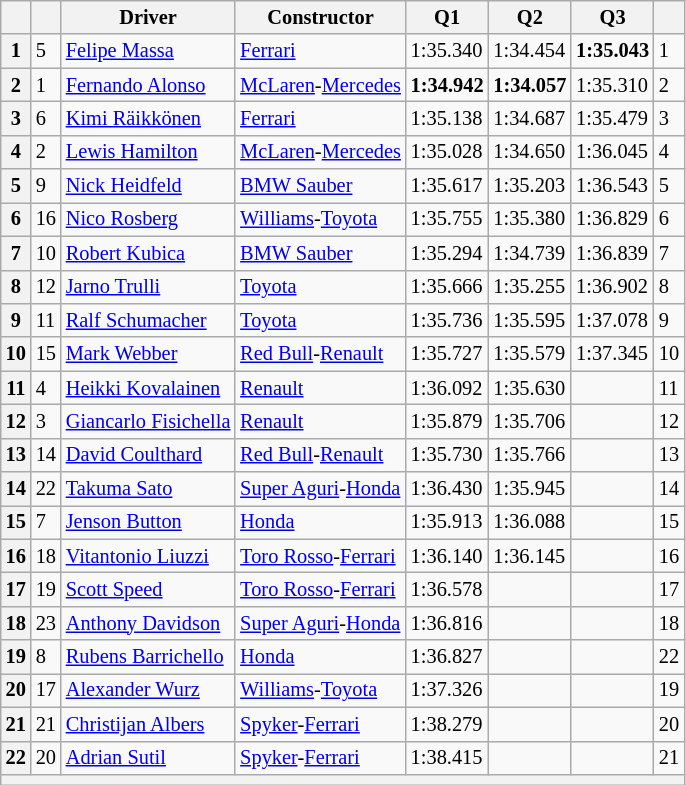<table class="wikitable sortable" style="font-size: 85%">
<tr>
<th></th>
<th></th>
<th>Driver</th>
<th>Constructor</th>
<th>Q1</th>
<th>Q2</th>
<th>Q3</th>
<th></th>
</tr>
<tr>
<th>1</th>
<td>5</td>
<td> <a href='#'>Felipe Massa</a></td>
<td><a href='#'>Ferrari</a></td>
<td>1:35.340</td>
<td>1:34.454</td>
<td><strong>1:35.043</strong></td>
<td>1</td>
</tr>
<tr>
<th>2</th>
<td>1</td>
<td> <a href='#'>Fernando Alonso</a></td>
<td align="center" nowrap><a href='#'>McLaren</a>-<a href='#'>Mercedes</a></td>
<td><strong>1:34.942</strong></td>
<td><strong>1:34.057</strong></td>
<td>1:35.310</td>
<td>2</td>
</tr>
<tr>
<th>3</th>
<td>6</td>
<td> <a href='#'>Kimi Räikkönen</a></td>
<td><a href='#'>Ferrari</a></td>
<td>1:35.138</td>
<td>1:34.687</td>
<td>1:35.479</td>
<td>3</td>
</tr>
<tr>
<th>4</th>
<td>2</td>
<td> <a href='#'>Lewis Hamilton</a></td>
<td><a href='#'>McLaren</a>-<a href='#'>Mercedes</a></td>
<td>1:35.028</td>
<td>1:34.650</td>
<td>1:36.045</td>
<td>4</td>
</tr>
<tr>
<th>5</th>
<td>9</td>
<td> <a href='#'>Nick Heidfeld</a></td>
<td><a href='#'>BMW Sauber</a></td>
<td>1:35.617</td>
<td>1:35.203</td>
<td>1:36.543</td>
<td>5</td>
</tr>
<tr>
<th>6</th>
<td>16</td>
<td> <a href='#'>Nico Rosberg</a></td>
<td><a href='#'>Williams</a>-<a href='#'>Toyota</a></td>
<td>1:35.755</td>
<td>1:35.380</td>
<td>1:36.829</td>
<td>6</td>
</tr>
<tr>
<th>7</th>
<td>10</td>
<td> <a href='#'>Robert Kubica</a></td>
<td><a href='#'>BMW Sauber</a></td>
<td>1:35.294</td>
<td>1:34.739</td>
<td>1:36.839</td>
<td>7</td>
</tr>
<tr>
<th>8</th>
<td>12</td>
<td> <a href='#'>Jarno Trulli</a></td>
<td><a href='#'>Toyota</a></td>
<td>1:35.666</td>
<td>1:35.255</td>
<td>1:36.902</td>
<td>8</td>
</tr>
<tr>
<th>9</th>
<td>11</td>
<td> <a href='#'>Ralf Schumacher</a></td>
<td><a href='#'>Toyota</a></td>
<td>1:35.736</td>
<td>1:35.595</td>
<td>1:37.078</td>
<td>9</td>
</tr>
<tr>
<th>10</th>
<td>15</td>
<td> <a href='#'>Mark Webber</a></td>
<td><a href='#'>Red Bull</a>-<a href='#'>Renault</a></td>
<td>1:35.727</td>
<td>1:35.579</td>
<td>1:37.345</td>
<td>10</td>
</tr>
<tr>
<th>11</th>
<td>4</td>
<td> <a href='#'>Heikki Kovalainen</a></td>
<td><a href='#'>Renault</a></td>
<td>1:36.092</td>
<td>1:35.630</td>
<td></td>
<td>11</td>
</tr>
<tr>
<th>12</th>
<td>3</td>
<td align="center" nowrap> <a href='#'>Giancarlo Fisichella</a></td>
<td><a href='#'>Renault</a></td>
<td>1:35.879</td>
<td>1:35.706</td>
<td></td>
<td>12</td>
</tr>
<tr>
<th>13</th>
<td>14</td>
<td> <a href='#'>David Coulthard</a></td>
<td><a href='#'>Red Bull</a>-<a href='#'>Renault</a></td>
<td>1:35.730</td>
<td>1:35.766</td>
<td></td>
<td>13</td>
</tr>
<tr>
<th>14</th>
<td>22</td>
<td> <a href='#'>Takuma Sato</a></td>
<td><a href='#'>Super Aguri</a>-<a href='#'>Honda</a></td>
<td>1:36.430</td>
<td>1:35.945</td>
<td></td>
<td>14</td>
</tr>
<tr>
<th>15</th>
<td>7</td>
<td> <a href='#'>Jenson Button</a></td>
<td><a href='#'>Honda</a></td>
<td>1:35.913</td>
<td>1:36.088</td>
<td></td>
<td>15</td>
</tr>
<tr>
<th>16</th>
<td>18</td>
<td> <a href='#'>Vitantonio Liuzzi</a></td>
<td><a href='#'>Toro Rosso</a>-<a href='#'>Ferrari</a></td>
<td>1:36.140</td>
<td>1:36.145</td>
<td></td>
<td>16</td>
</tr>
<tr>
<th>17</th>
<td>19</td>
<td> <a href='#'>Scott Speed</a></td>
<td><a href='#'>Toro Rosso</a>-<a href='#'>Ferrari</a></td>
<td>1:36.578</td>
<td></td>
<td></td>
<td>17</td>
</tr>
<tr>
<th>18</th>
<td>23</td>
<td> <a href='#'>Anthony Davidson</a></td>
<td><a href='#'>Super Aguri</a>-<a href='#'>Honda</a></td>
<td>1:36.816</td>
<td></td>
<td></td>
<td>18</td>
</tr>
<tr>
<th>19</th>
<td>8</td>
<td> <a href='#'>Rubens Barrichello</a></td>
<td><a href='#'>Honda</a></td>
<td>1:36.827</td>
<td></td>
<td></td>
<td>22</td>
</tr>
<tr>
<th>20</th>
<td>17</td>
<td> <a href='#'>Alexander Wurz</a></td>
<td><a href='#'>Williams</a>-<a href='#'>Toyota</a></td>
<td>1:37.326</td>
<td></td>
<td></td>
<td>19</td>
</tr>
<tr>
<th>21</th>
<td>21</td>
<td> <a href='#'>Christijan Albers</a></td>
<td><a href='#'>Spyker</a>-<a href='#'>Ferrari</a></td>
<td>1:38.279</td>
<td></td>
<td></td>
<td>20</td>
</tr>
<tr>
<th>22</th>
<td>20</td>
<td> <a href='#'>Adrian Sutil</a></td>
<td><a href='#'>Spyker</a>-<a href='#'>Ferrari</a></td>
<td>1:38.415</td>
<td></td>
<td></td>
<td>21</td>
</tr>
<tr>
<th colspan="8"></th>
</tr>
</table>
